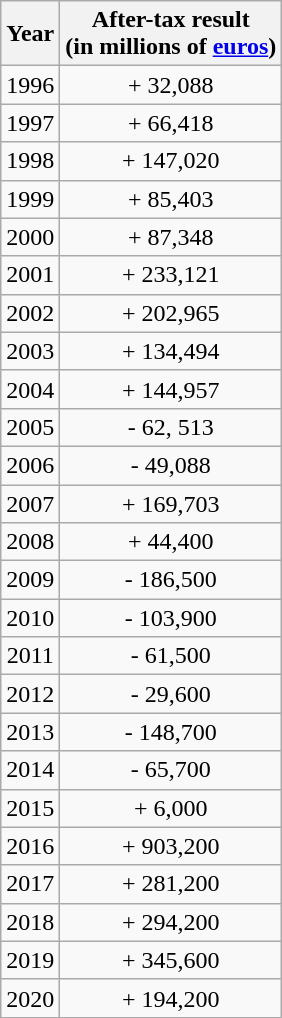<table class="wikitable">
<tr>
<th>Year</th>
<th>After-tax result<br>(in millions of <a href='#'>euros</a>)</th>
</tr>
<tr style="text-align:center;">
<td>1996</td>
<td style="text-align:center;">+ 32,088</td>
</tr>
<tr style="text-align:center;">
<td>1997</td>
<td style="text-align:center;">+ 66,418</td>
</tr>
<tr style="text-align:center;">
<td>1998</td>
<td style="text-align:center;">+ 147,020</td>
</tr>
<tr style="text-align:center;">
<td>1999</td>
<td style="text-align:center;">+ 85,403</td>
</tr>
<tr style="text-align:center;">
<td>2000</td>
<td style="text-align:center;">+ 87,348</td>
</tr>
<tr style="text-align:center;">
<td>2001</td>
<td style="text-align:center;">+ 233,121</td>
</tr>
<tr style="text-align:center;">
<td>2002</td>
<td style="text-align:center;">+ 202,965</td>
</tr>
<tr style="text-align:center;">
<td>2003</td>
<td style="text-align:center;">+ 134,494</td>
</tr>
<tr style="text-align:center;">
<td>2004</td>
<td style="text-align:center;">+ 144,957</td>
</tr>
<tr style="text-align:center;">
<td>2005</td>
<td style="text-align:center;">- 62, 513</td>
</tr>
<tr style="text-align:center;">
<td>2006</td>
<td style="text-align:center;">- 49,088</td>
</tr>
<tr style="text-align:center;">
<td>2007</td>
<td style="text-align:center;">+ 169,703</td>
</tr>
<tr style="text-align:center;">
<td>2008</td>
<td style="text-align:center;">+ 44,400</td>
</tr>
<tr style="text-align:center;">
<td>2009</td>
<td style="text-align:center;">- 186,500</td>
</tr>
<tr style="text-align:center;">
<td>2010</td>
<td style="text-align:center;">- 103,900</td>
</tr>
<tr style="text-align:center;">
<td>2011</td>
<td style="text-align:center;">- 61,500</td>
</tr>
<tr style="text-align:center;">
<td>2012</td>
<td style="text-align:center;">- 29,600</td>
</tr>
<tr style="text-align:center;">
<td>2013</td>
<td style="text-align:center;">- 148,700</td>
</tr>
<tr style="text-align:center;">
<td>2014</td>
<td style="text-align:center;">- 65,700</td>
</tr>
<tr style="text-align:center;">
<td>2015</td>
<td style="text-align:center;">+ 6,000</td>
</tr>
<tr style="text-align:center;">
<td>2016</td>
<td style="text-align:center;">+ 903,200</td>
</tr>
<tr style="text-align:center;">
<td>2017</td>
<td style="text-align:center;">+ 281,200</td>
</tr>
<tr style="text-align:center;">
<td>2018</td>
<td style="text-align:center;">+ 294,200</td>
</tr>
<tr style="text-align:center;">
<td>2019</td>
<td style="text-align:center;">+ 345,600</td>
</tr>
<tr>
<td>2020</td>
<td style="text-align:center;">+ 194,200</td>
</tr>
</table>
